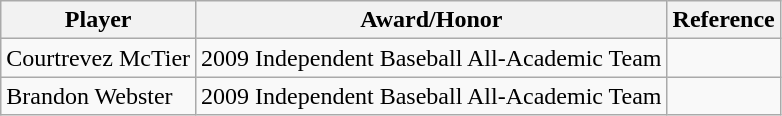<table class="wikitable">
<tr>
<th>Player</th>
<th>Award/Honor</th>
<th align=center>Reference</th>
</tr>
<tr>
<td>Courtrevez McTier</td>
<td>2009 Independent Baseball All-Academic Team</td>
<td></td>
</tr>
<tr>
<td>Brandon Webster</td>
<td>2009 Independent Baseball All-Academic Team</td>
<td></td>
</tr>
</table>
